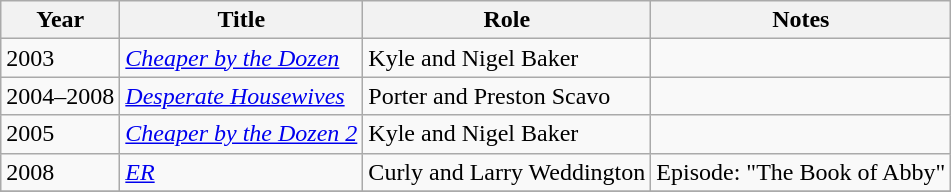<table class="wikitable">
<tr>
<th>Year</th>
<th>Title</th>
<th>Role</th>
<th>Notes</th>
</tr>
<tr>
<td>2003</td>
<td><em><a href='#'>Cheaper by the Dozen</a></em></td>
<td>Kyle and Nigel Baker</td>
<td></td>
</tr>
<tr>
<td>2004–2008</td>
<td><em><a href='#'>Desperate Housewives</a></em></td>
<td>Porter and Preston Scavo</td>
<td></td>
</tr>
<tr>
<td>2005</td>
<td><em><a href='#'>Cheaper by the Dozen 2</a></em></td>
<td>Kyle and Nigel Baker</td>
<td></td>
</tr>
<tr>
<td>2008</td>
<td><em><a href='#'>ER</a></em></td>
<td>Curly and Larry Weddington</td>
<td>Episode: "The Book of Abby"</td>
</tr>
<tr>
</tr>
</table>
